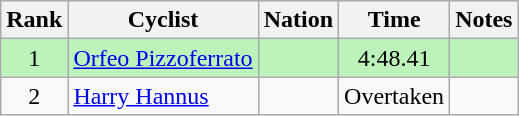<table class="wikitable sortable" style=text-align:center>
<tr>
<th>Rank</th>
<th>Cyclist</th>
<th>Nation</th>
<th>Time</th>
<th>Notes</th>
</tr>
<tr bgcolor=bbf3bb>
<td>1</td>
<td align=left data=sort-value="Pizzoferrato, Orfeo"><a href='#'>Orfeo Pizzoferrato</a></td>
<td align=left></td>
<td>4:48.41</td>
<td></td>
</tr>
<tr>
<td>2</td>
<td align=left data=sort-value="Hannus, Harry"><a href='#'>Harry Hannus</a></td>
<td align=left></td>
<td>Overtaken</td>
<td></td>
</tr>
</table>
